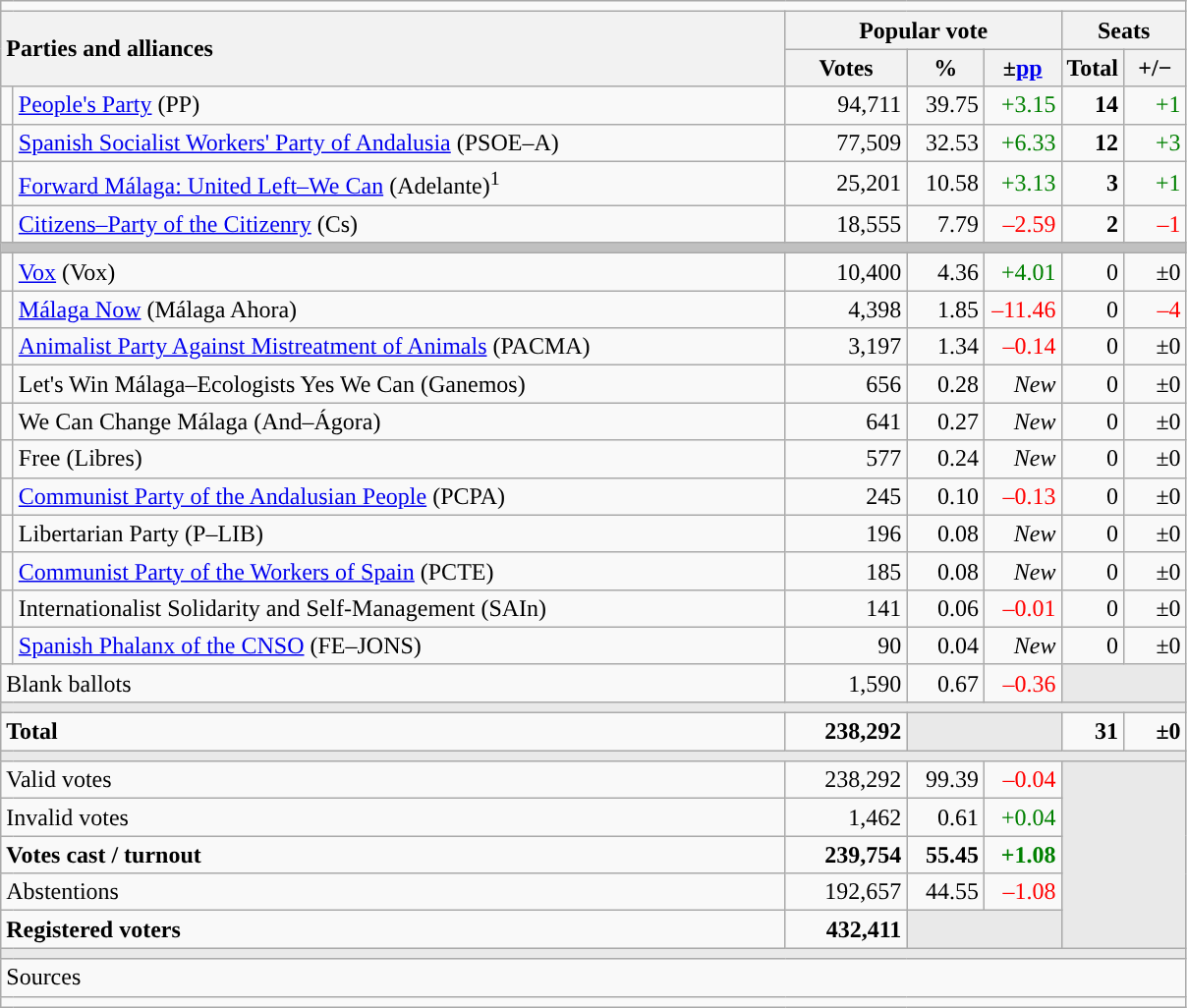<table class="wikitable" style="text-align:right;">
<tr>
<td colspan="7"></td>
</tr>
<tr>
<th style="text-align:left;" rowspan="2" colspan="2" width="525">Parties and alliances</th>
<th colspan="3">Popular vote</th>
<th colspan="2">Seats</th>
</tr>
<tr>
<th width="75">Votes</th>
<th width="45">%</th>
<th width="45">±<a href='#'>pp</a></th>
<th width="35">Total</th>
<th width="35">+/−</th>
</tr>
<tr>
<td width="1" style="color:inherit;background:"></td>
<td align="left"><a href='#'>People's Party</a> (PP)</td>
<td>94,711</td>
<td>39.75</td>
<td style="color:green;">+3.15</td>
<td><strong>14</strong></td>
<td style="color:green;">+1</td>
</tr>
<tr>
<td style="color:inherit;background:"></td>
<td align="left"><a href='#'>Spanish Socialist Workers' Party of Andalusia</a> (PSOE–A)</td>
<td>77,509</td>
<td>32.53</td>
<td style="color:green;">+6.33</td>
<td><strong>12</strong></td>
<td style="color:green;">+3</td>
</tr>
<tr>
<td style="color:inherit;background:"></td>
<td align="left"><a href='#'>Forward Málaga: United Left–We Can</a> (Adelante)<sup>1</sup></td>
<td>25,201</td>
<td>10.58</td>
<td style="color:green;">+3.13</td>
<td><strong>3</strong></td>
<td style="color:green;">+1</td>
</tr>
<tr>
<td style="color:inherit;background:"></td>
<td align="left"><a href='#'>Citizens–Party of the Citizenry</a> (Cs)</td>
<td>18,555</td>
<td>7.79</td>
<td style="color:red;">–2.59</td>
<td><strong>2</strong></td>
<td style="color:red;">–1</td>
</tr>
<tr>
<td colspan="7" bgcolor="#C0C0C0"></td>
</tr>
<tr>
<td style="color:inherit;background:"></td>
<td align="left"><a href='#'>Vox</a> (Vox)</td>
<td>10,400</td>
<td>4.36</td>
<td style="color:green;">+4.01</td>
<td>0</td>
<td>±0</td>
</tr>
<tr>
<td style="color:inherit;background:"></td>
<td align="left"><a href='#'>Málaga Now</a> (Málaga Ahora)</td>
<td>4,398</td>
<td>1.85</td>
<td style="color:red;">–11.46</td>
<td>0</td>
<td style="color:red;">–4</td>
</tr>
<tr>
<td style="color:inherit;background:"></td>
<td align="left"><a href='#'>Animalist Party Against Mistreatment of Animals</a> (PACMA)</td>
<td>3,197</td>
<td>1.34</td>
<td style="color:red;">–0.14</td>
<td>0</td>
<td>±0</td>
</tr>
<tr>
<td style="color:inherit;background:"></td>
<td align="left">Let's Win Málaga–Ecologists Yes We Can (Ganemos)</td>
<td>656</td>
<td>0.28</td>
<td><em>New</em></td>
<td>0</td>
<td>±0</td>
</tr>
<tr>
<td style="color:inherit;background:"></td>
<td align="left">We Can Change Málaga (And–Ágora)</td>
<td>641</td>
<td>0.27</td>
<td><em>New</em></td>
<td>0</td>
<td>±0</td>
</tr>
<tr>
<td style="color:inherit;background:"></td>
<td align="left">Free (Libres)</td>
<td>577</td>
<td>0.24</td>
<td><em>New</em></td>
<td>0</td>
<td>±0</td>
</tr>
<tr>
<td style="color:inherit;background:"></td>
<td align="left"><a href='#'>Communist Party of the Andalusian People</a> (PCPA)</td>
<td>245</td>
<td>0.10</td>
<td style="color:red;">–0.13</td>
<td>0</td>
<td>±0</td>
</tr>
<tr>
<td style="color:inherit;background:"></td>
<td align="left">Libertarian Party (P–LIB)</td>
<td>196</td>
<td>0.08</td>
<td><em>New</em></td>
<td>0</td>
<td>±0</td>
</tr>
<tr>
<td style="color:inherit;background:"></td>
<td align="left"><a href='#'>Communist Party of the Workers of Spain</a> (PCTE)</td>
<td>185</td>
<td>0.08</td>
<td><em>New</em></td>
<td>0</td>
<td>±0</td>
</tr>
<tr>
<td style="color:inherit;background:"></td>
<td align="left">Internationalist Solidarity and Self-Management (SAIn)</td>
<td>141</td>
<td>0.06</td>
<td style="color:red;">–0.01</td>
<td>0</td>
<td>±0</td>
</tr>
<tr>
<td style="color:inherit;background:"></td>
<td align="left"><a href='#'>Spanish Phalanx of the CNSO</a> (FE–JONS)</td>
<td>90</td>
<td>0.04</td>
<td><em>New</em></td>
<td>0</td>
<td>±0</td>
</tr>
<tr>
<td align="left" colspan="2">Blank ballots</td>
<td>1,590</td>
<td>0.67</td>
<td style="color:red;">–0.36</td>
<td bgcolor="#E9E9E9" colspan="2"></td>
</tr>
<tr>
<td colspan="7" bgcolor="#E9E9E9"></td>
</tr>
<tr style="font-weight:bold;">
<td align="left" colspan="2">Total</td>
<td>238,292</td>
<td bgcolor="#E9E9E9" colspan="2"></td>
<td>31</td>
<td>±0</td>
</tr>
<tr>
<td colspan="7" bgcolor="#E9E9E9"></td>
</tr>
<tr>
<td align="left" colspan="2">Valid votes</td>
<td>238,292</td>
<td>99.39</td>
<td style="color:red;">–0.04</td>
<td bgcolor="#E9E9E9" colspan="2" rowspan="5"></td>
</tr>
<tr>
<td align="left" colspan="2">Invalid votes</td>
<td>1,462</td>
<td>0.61</td>
<td style="color:green;">+0.04</td>
</tr>
<tr style="font-weight:bold;">
<td align="left" colspan="2">Votes cast / turnout</td>
<td>239,754</td>
<td>55.45</td>
<td style="color:green;">+1.08</td>
</tr>
<tr>
<td align="left" colspan="2">Abstentions</td>
<td>192,657</td>
<td>44.55</td>
<td style="color:red;">–1.08</td>
</tr>
<tr style="font-weight:bold;">
<td align="left" colspan="2">Registered voters</td>
<td>432,411</td>
<td bgcolor="#E9E9E9" colspan="2"></td>
</tr>
<tr>
<td colspan="7" bgcolor="#E9E9E9"></td>
</tr>
<tr>
<td align="left" colspan="7">Sources</td>
</tr>
<tr>
<td colspan="7" style="text-align:left; max-width:790px;"></td>
</tr>
</table>
